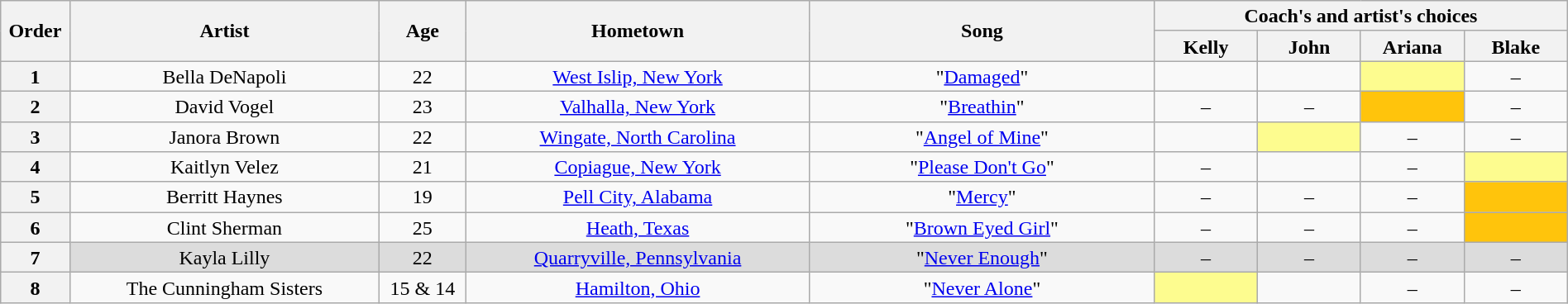<table class="wikitable" style="text-align:center; line-height:17px; width:100%">
<tr>
<th scope="col" rowspan="2" style="width:04%">Order</th>
<th scope="col" rowspan="2" style="width:18%">Artist</th>
<th scope="col" rowspan="2" style="width:05%">Age</th>
<th scope="col" rowspan="2" style="width:20%">Hometown</th>
<th scope="col" rowspan="2" style="width:20%">Song</th>
<th scope="col" colspan="4" style="width:24%">Coach's and artist's choices</th>
</tr>
<tr>
<th style="width:06%">Kelly</th>
<th style="width:06%">John</th>
<th style="width:06%">Ariana</th>
<th style="width:06%">Blake</th>
</tr>
<tr>
<th scope="row">1</th>
<td>Bella DeNapoli</td>
<td>22</td>
<td><a href='#'>West Islip, New York</a></td>
<td>"<a href='#'>Damaged</a>"</td>
<td><em></em></td>
<td><em></em></td>
<td bgcolor="#fdfc8f"><em></em></td>
<td>–</td>
</tr>
<tr>
<th scope="row">2</th>
<td>David Vogel</td>
<td>23</td>
<td><a href='#'>Valhalla, New York</a></td>
<td>"<a href='#'>Breathin</a>"</td>
<td>–</td>
<td>–</td>
<td bgcolor="#ffc40c"><em></em></td>
<td>–</td>
</tr>
<tr>
<th scope="row">3</th>
<td>Janora Brown</td>
<td>22</td>
<td><a href='#'>Wingate, North Carolina</a></td>
<td>"<a href='#'>Angel of Mine</a>"</td>
<td><em></em></td>
<td bgcolor="#fdfc8f"><em></em></td>
<td>–</td>
<td>–</td>
</tr>
<tr>
<th scope="row">4</th>
<td>Kaitlyn Velez</td>
<td>21</td>
<td><a href='#'>Copiague, New York</a></td>
<td>"<a href='#'>Please Don't Go</a>"</td>
<td>–</td>
<td><em></em></td>
<td>–</td>
<td bgcolor="#fdfc8f"><em></em></td>
</tr>
<tr>
<th scope="row">5</th>
<td>Berritt Haynes</td>
<td>19</td>
<td><a href='#'>Pell City, Alabama</a></td>
<td>"<a href='#'>Mercy</a>"</td>
<td>–</td>
<td>–</td>
<td>–</td>
<td bgcolor="#ffc40c"><em></em></td>
</tr>
<tr>
<th scope="row">6</th>
<td>Clint Sherman</td>
<td>25</td>
<td><a href='#'>Heath, Texas</a></td>
<td>"<a href='#'>Brown Eyed Girl</a>"</td>
<td>–</td>
<td>–</td>
<td>–</td>
<td bgcolor="#ffc40c"><em></em></td>
</tr>
<tr bgcolor="#dcdcdc">
<th scope="row">7</th>
<td>Kayla Lilly</td>
<td>22</td>
<td><a href='#'>Quarryville, Pennsylvania</a></td>
<td>"<a href='#'>Never Enough</a>"</td>
<td>–</td>
<td>–</td>
<td>–</td>
<td>–</td>
</tr>
<tr>
<th scope="row">8</th>
<td>The Cunningham Sisters <br></td>
<td>15 & 14</td>
<td><a href='#'>Hamilton, Ohio</a></td>
<td>"<a href='#'>Never Alone</a>"</td>
<td bgcolor="#fdfc8f"><em></em></td>
<td><em></em></td>
<td>–</td>
<td>–</td>
</tr>
</table>
